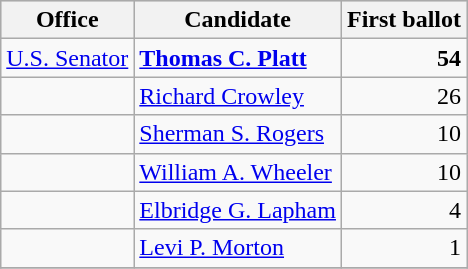<table class=wikitable>
<tr bgcolor=lightgrey>
<th>Office</th>
<th>Candidate</th>
<th>First ballot</th>
</tr>
<tr>
<td><a href='#'>U.S. Senator</a></td>
<td><strong><a href='#'>Thomas C. Platt</a></strong></td>
<td align="right"><strong>54</strong></td>
</tr>
<tr>
<td></td>
<td><a href='#'>Richard Crowley</a></td>
<td align="right">26</td>
</tr>
<tr>
<td></td>
<td><a href='#'>Sherman S. Rogers</a></td>
<td align="right">10</td>
</tr>
<tr>
<td></td>
<td><a href='#'>William A. Wheeler</a></td>
<td align="right">10</td>
</tr>
<tr>
<td></td>
<td><a href='#'>Elbridge G. Lapham</a></td>
<td align="right">4</td>
</tr>
<tr>
<td></td>
<td><a href='#'>Levi P. Morton</a></td>
<td align="right">1</td>
</tr>
<tr>
</tr>
</table>
